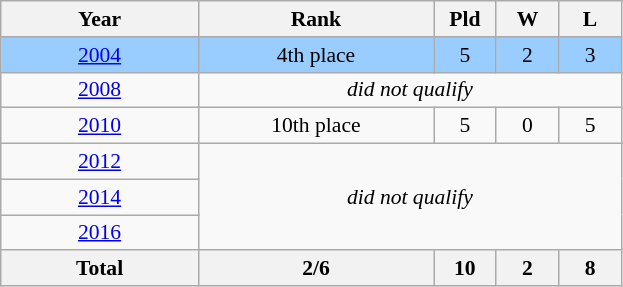<table class="wikitable" style="text-align: center;font-size:90%;">
<tr>
<th width=125>Year</th>
<th width=150>Rank</th>
<th width=35>Pld</th>
<th width=35>W</th>
<th width=35>L</th>
</tr>
<tr bgcolor=#9acdff>
<td> <a href='#'>2004</a></td>
<td>4th place</td>
<td>5</td>
<td>2</td>
<td>3</td>
</tr>
<tr>
<td> <a href='#'>2008</a></td>
<td rowspan=1 colspan=4><em>did not qualify</em></td>
</tr>
<tr>
<td> <a href='#'>2010</a></td>
<td>10th place</td>
<td>5</td>
<td>0</td>
<td>5</td>
</tr>
<tr>
<td> <a href='#'>2012</a></td>
<td rowspan=3 colspan=4><em>did not qualify</em></td>
</tr>
<tr>
<td> <a href='#'>2014</a></td>
</tr>
<tr>
<td> <a href='#'>2016</a></td>
</tr>
<tr>
<th>Total</th>
<th>2/6</th>
<th>10</th>
<th>2</th>
<th>8</th>
</tr>
</table>
